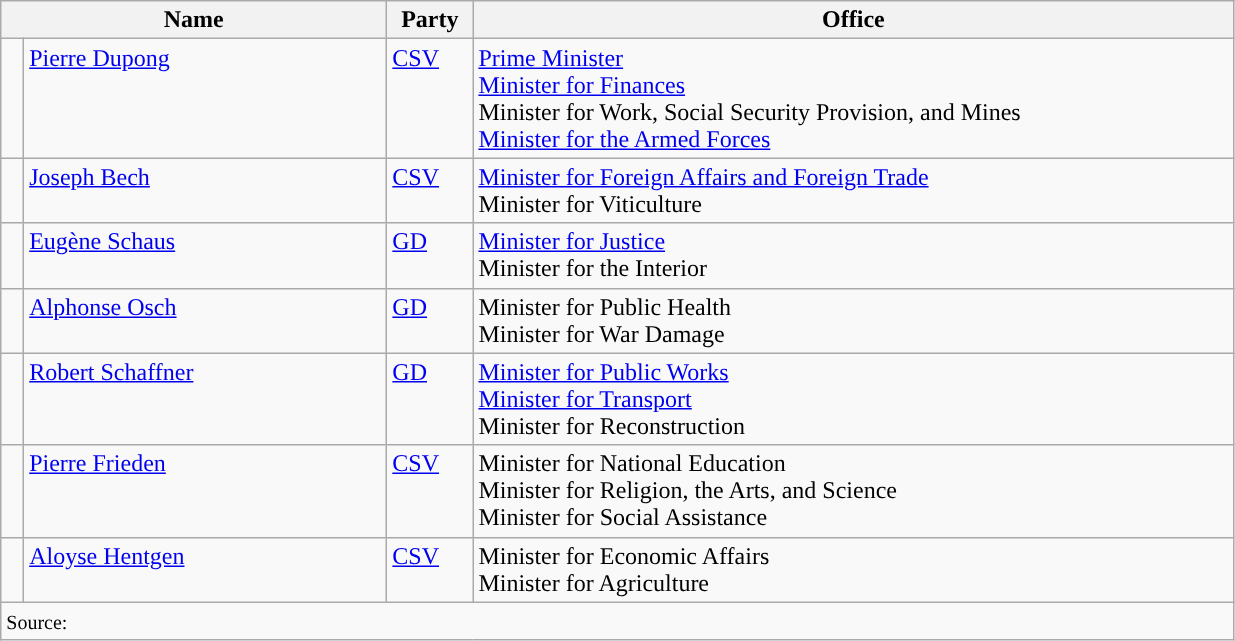<table class="wikitable">
<tr>
<th colspan=2 width=250px>Name</th>
<th width=50px>Party</th>
<th width=500px>Office</th>
</tr>
<tr>
<td style="background-color: "></td>
<td valign=top><a href='#'>Pierre Dupong</a></td>
<td valign=top><a href='#'>CSV</a></td>
<td><a href='#'>Prime Minister</a> <br> <a href='#'>Minister for Finances</a> <br> Minister for Work, Social Security Provision, and Mines <br> <a href='#'>Minister for the Armed Forces</a></td>
</tr>
<tr>
<td style="background-color: "></td>
<td valign=top><a href='#'>Joseph Bech</a></td>
<td valign=top><a href='#'>CSV</a></td>
<td><a href='#'>Minister for Foreign Affairs and Foreign Trade</a> <br> Minister for Viticulture</td>
</tr>
<tr>
<td style="background-color: "></td>
<td valign=top><a href='#'>Eugène Schaus</a></td>
<td valign=top><a href='#'>GD</a></td>
<td><a href='#'>Minister for Justice</a> <br> Minister for the Interior</td>
</tr>
<tr>
<td style="background-color: "></td>
<td valign=top><a href='#'>Alphonse Osch</a></td>
<td valign=top><a href='#'>GD</a></td>
<td>Minister for Public Health <br> Minister for War Damage</td>
</tr>
<tr>
<td style="background-color: "></td>
<td valign=top><a href='#'>Robert Schaffner</a></td>
<td valign=top><a href='#'>GD</a></td>
<td><a href='#'>Minister for Public Works</a> <br> <a href='#'>Minister for Transport</a> <br> Minister for Reconstruction</td>
</tr>
<tr>
<td style="background-color: "></td>
<td valign=top><a href='#'>Pierre Frieden</a></td>
<td valign=top><a href='#'>CSV</a></td>
<td>Minister for National Education <br> Minister for Religion, the Arts, and Science <br> Minister for Social Assistance</td>
</tr>
<tr>
<td style="background-color: "></td>
<td valign=top><a href='#'>Aloyse Hentgen</a></td>
<td valign=top><a href='#'>CSV</a></td>
<td>Minister for Economic Affairs <br> Minister for Agriculture</td>
</tr>
<tr>
<td colspan=4><small>Source: </small></td>
</tr>
</table>
